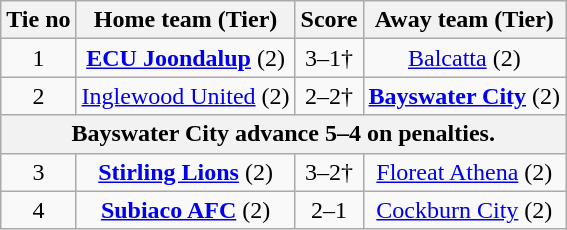<table class="wikitable" style="text-align:center">
<tr>
<th>Tie no</th>
<th>Home team (Tier)</th>
<th>Score</th>
<th>Away team (Tier)</th>
</tr>
<tr>
<td>1</td>
<td><strong><a href='#'>ECU Joondalup</a></strong> (2)</td>
<td>3–1†</td>
<td><a href='#'>Balcatta</a> (2)</td>
</tr>
<tr>
<td>2</td>
<td><a href='#'>Inglewood United</a> (2)</td>
<td>2–2†</td>
<td><strong><a href='#'>Bayswater City</a></strong> (2)</td>
</tr>
<tr>
<th colspan=4>Bayswater City advance 5–4 on penalties.</th>
</tr>
<tr>
<td>3</td>
<td><strong><a href='#'>Stirling Lions</a></strong> (2)</td>
<td>3–2†</td>
<td><a href='#'>Floreat Athena</a> (2)</td>
</tr>
<tr>
<td>4</td>
<td><strong><a href='#'>Subiaco AFC</a></strong> (2)</td>
<td>2–1</td>
<td><a href='#'>Cockburn City</a> (2)</td>
</tr>
</table>
